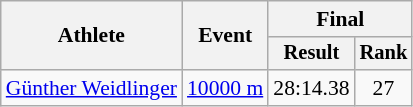<table class=wikitable style="font-size:90%">
<tr>
<th rowspan="2">Athlete</th>
<th rowspan="2">Event</th>
<th colspan="2">Final</th>
</tr>
<tr style="font-size:95%">
<th>Result</th>
<th>Rank</th>
</tr>
<tr align=center>
<td align=left><a href='#'>Günther Weidlinger</a></td>
<td align=left><a href='#'>10000 m</a></td>
<td>28:14.38</td>
<td>27</td>
</tr>
</table>
